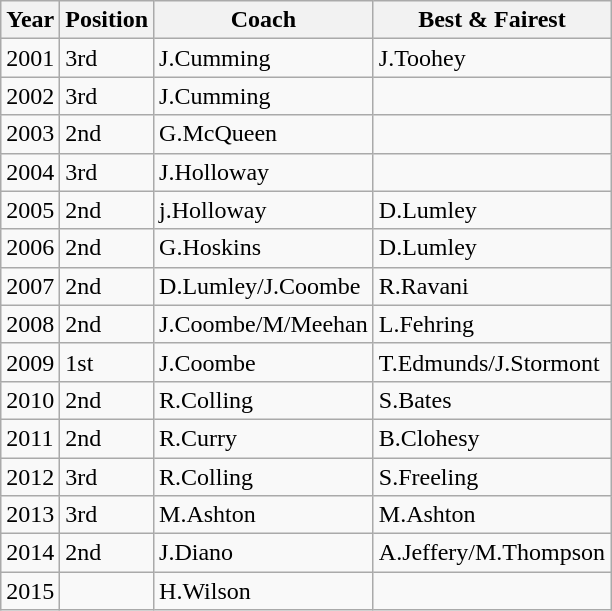<table class="wikitable">
<tr>
<th>Year</th>
<th>Position</th>
<th>Coach</th>
<th>Best & Fairest</th>
</tr>
<tr>
<td>2001</td>
<td>3rd</td>
<td>J.Cumming</td>
<td>J.Toohey</td>
</tr>
<tr>
<td>2002</td>
<td>3rd</td>
<td>J.Cumming</td>
<td></td>
</tr>
<tr>
<td>2003</td>
<td>2nd</td>
<td>G.McQueen</td>
<td></td>
</tr>
<tr>
<td>2004</td>
<td>3rd</td>
<td>J.Holloway</td>
<td></td>
</tr>
<tr>
<td>2005</td>
<td>2nd</td>
<td>j.Holloway</td>
<td>D.Lumley</td>
</tr>
<tr>
<td>2006</td>
<td>2nd</td>
<td>G.Hoskins</td>
<td>D.Lumley</td>
</tr>
<tr>
<td>2007</td>
<td>2nd</td>
<td>D.Lumley/J.Coombe</td>
<td>R.Ravani</td>
</tr>
<tr>
<td>2008</td>
<td>2nd</td>
<td>J.Coombe/M/Meehan</td>
<td>L.Fehring</td>
</tr>
<tr>
<td>2009</td>
<td>1st</td>
<td>J.Coombe</td>
<td>T.Edmunds/J.Stormont</td>
</tr>
<tr>
<td>2010</td>
<td>2nd</td>
<td>R.Colling</td>
<td>S.Bates</td>
</tr>
<tr>
<td>2011</td>
<td>2nd</td>
<td>R.Curry</td>
<td>B.Clohesy</td>
</tr>
<tr>
<td>2012</td>
<td>3rd</td>
<td>R.Colling</td>
<td>S.Freeling</td>
</tr>
<tr>
<td>2013</td>
<td>3rd</td>
<td>M.Ashton</td>
<td>M.Ashton</td>
</tr>
<tr>
<td>2014</td>
<td>2nd</td>
<td>J.Diano</td>
<td>A.Jeffery/M.Thompson</td>
</tr>
<tr>
<td>2015</td>
<td></td>
<td>H.Wilson</td>
<td></td>
</tr>
</table>
